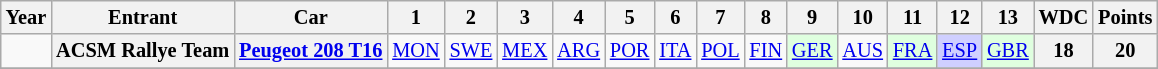<table class="wikitable" style="text-align:center; font-size:85%">
<tr>
<th>Year</th>
<th>Entrant</th>
<th>Car</th>
<th>1</th>
<th>2</th>
<th>3</th>
<th>4</th>
<th>5</th>
<th>6</th>
<th>7</th>
<th>8</th>
<th>9</th>
<th>10</th>
<th>11</th>
<th>12</th>
<th>13</th>
<th>WDC</th>
<th>Points</th>
</tr>
<tr>
<td></td>
<th nowrap>ACSM Rallye Team</th>
<th nowrap><a href='#'>Peugeot 208 T16</a></th>
<td><a href='#'>MON</a></td>
<td><a href='#'>SWE</a></td>
<td><a href='#'>MEX</a></td>
<td><a href='#'>ARG</a></td>
<td><a href='#'>POR</a></td>
<td><a href='#'>ITA</a></td>
<td><a href='#'>POL</a></td>
<td><a href='#'>FIN</a></td>
<td style="background:#DFFFDF"><a href='#'>GER</a><br></td>
<td><a href='#'>AUS</a></td>
<td style="background:#DFFFDF"><a href='#'>FRA</a><br></td>
<td style="background:#CFCFFF"><a href='#'>ESP</a><br></td>
<td style="background:#DFFFDF"><a href='#'>GBR</a><br></td>
<th>18</th>
<th>20</th>
</tr>
<tr>
</tr>
</table>
